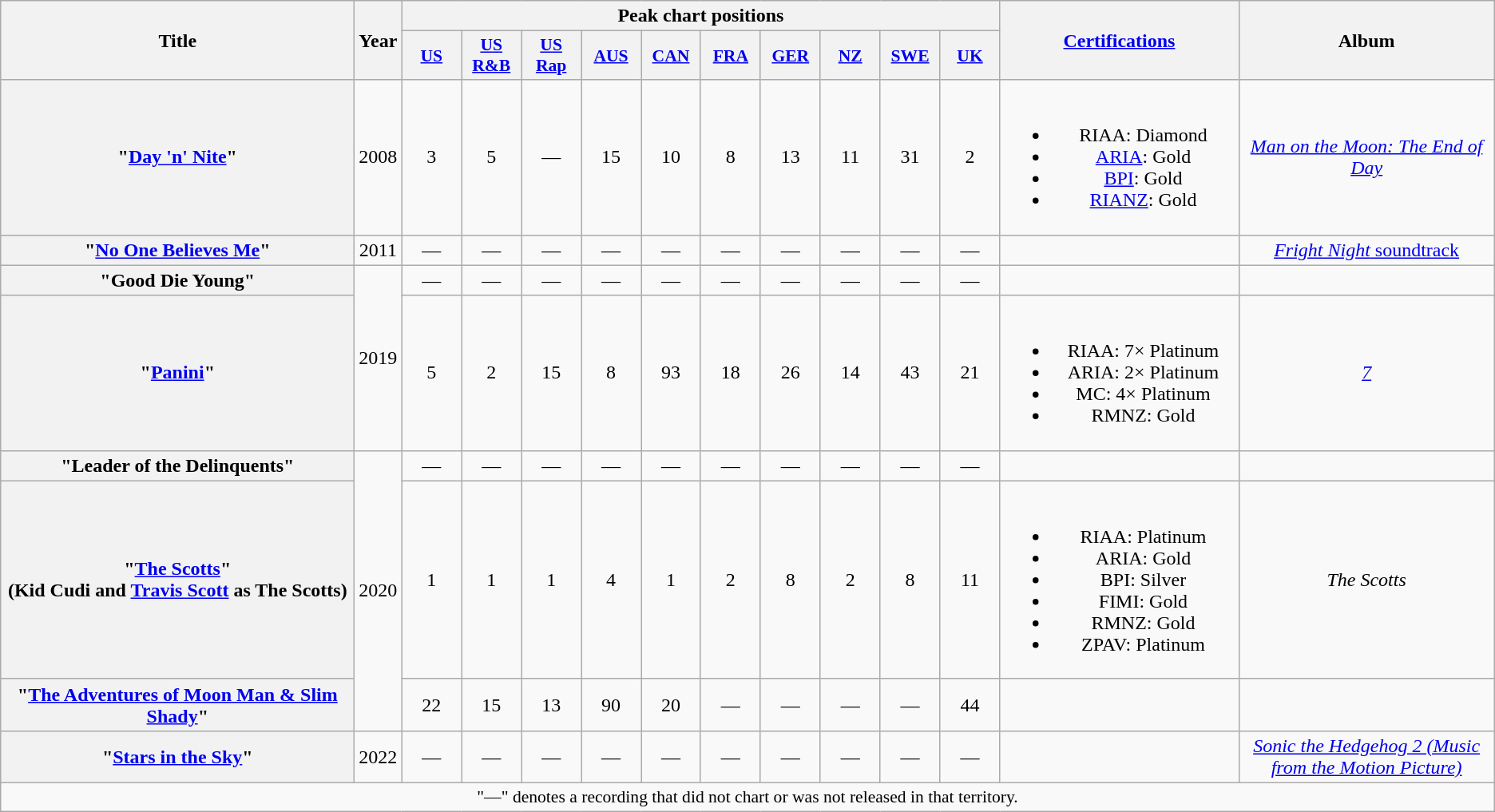<table class="wikitable plainrowheaders" style="text-align:center;" border="1">
<tr>
<th scope="col" rowspan="2" style="width:18em;">Title</th>
<th scope="col" rowspan="2">Year</th>
<th scope="col" colspan="10">Peak chart positions</th>
<th scope="col" rowspan="2" style="width:12em;"><a href='#'>Certifications</a></th>
<th scope="col" rowspan="2">Album</th>
</tr>
<tr>
<th scope="col" style="width:3em;font-size:90%;"><a href='#'>US</a><br></th>
<th scope="col" style="width:3em;font-size:90%;"><a href='#'>US<br>R&B</a><br></th>
<th scope="col" style="width:3em;font-size:90%;"><a href='#'>US<br>Rap</a><br></th>
<th scope="col" style="width:3em;font-size:90%;"><a href='#'>AUS</a><br></th>
<th scope="col" style="width:3em;font-size:90%;"><a href='#'>CAN</a><br></th>
<th scope="col" style="width:3em;font-size:90%;"><a href='#'>FRA</a><br> </th>
<th scope="col" style="width:3em;font-size:90%;"><a href='#'>GER</a><br></th>
<th scope="col" style="width:3em;font-size:90%;"><a href='#'>NZ</a><br></th>
<th scope="col" style="width:3em;font-size:90%;"><a href='#'>SWE</a><br></th>
<th scope="col" style="width:3em;font-size:90%;"><a href='#'>UK</a><br></th>
</tr>
<tr>
<th scope="row">"<a href='#'>Day 'n' Nite</a>"<br></th>
<td>2008</td>
<td>3</td>
<td>5</td>
<td>—</td>
<td>15</td>
<td>10</td>
<td>8</td>
<td>13</td>
<td>11</td>
<td>31</td>
<td>2</td>
<td><br><ul><li>RIAA: Diamond</li><li><a href='#'>ARIA</a>: Gold</li><li><a href='#'>BPI</a>: Gold</li><li><a href='#'>RIANZ</a>: Gold</li></ul></td>
<td rowspan="1"><em><a href='#'>Man on the Moon: The End of Day</a></em></td>
</tr>
<tr>
<th scope="row">"<a href='#'>No One Believes Me</a>"<br></th>
<td>2011</td>
<td>—</td>
<td>—</td>
<td>—</td>
<td>—</td>
<td>—</td>
<td>—</td>
<td>—</td>
<td>—</td>
<td>—</td>
<td>—</td>
<td></td>
<td><a href='#'><em>Fright Night</em> soundtrack</a></td>
</tr>
<tr>
<th scope="row">"Good Die Young"<br></th>
<td rowspan="2">2019</td>
<td>—</td>
<td>—</td>
<td>—</td>
<td>—</td>
<td>—</td>
<td>—</td>
<td>—</td>
<td>—</td>
<td>—</td>
<td>—</td>
<td></td>
<td></td>
</tr>
<tr>
<th scope="row">"<a href='#'>Panini</a>"<br></th>
<td>5</td>
<td>2</td>
<td>15</td>
<td>8</td>
<td>93</td>
<td>18</td>
<td>26</td>
<td>14</td>
<td>43</td>
<td>21</td>
<td><br><ul><li>RIAA: 7× Platinum</li><li>ARIA: 2× Platinum</li><li>MC: 4× Platinum</li><li>RMNZ: Gold</li></ul></td>
<td><em><a href='#'>7</a></em></td>
</tr>
<tr>
<th scope="row">"Leader of the Delinquents"<br></th>
<td rowspan="3">2020</td>
<td>—</td>
<td>—</td>
<td>—</td>
<td>—</td>
<td>—</td>
<td>—</td>
<td>—</td>
<td>—</td>
<td>—</td>
<td>—</td>
<td></td>
<td></td>
</tr>
<tr>
<th scope="row">"<a href='#'>The Scotts</a>"<br><span>(Kid Cudi and <a href='#'>Travis Scott</a> as The Scotts)</span></th>
<td>1</td>
<td>1</td>
<td>1</td>
<td>4</td>
<td>1</td>
<td>2</td>
<td>8</td>
<td>2</td>
<td>8</td>
<td>11</td>
<td><br><ul><li>RIAA: Platinum</li><li>ARIA: Gold</li><li>BPI: Silver</li><li>FIMI: Gold</li><li>RMNZ: Gold</li><li>ZPAV: Platinum</li></ul></td>
<td><em>The Scotts</em></td>
</tr>
<tr>
<th scope="row">"<a href='#'>The Adventures of Moon Man & Slim Shady</a>"<br></th>
<td>22</td>
<td>15</td>
<td>13</td>
<td>90</td>
<td>20</td>
<td>—</td>
<td>—</td>
<td>—</td>
<td>—</td>
<td>44</td>
<td></td>
<td></td>
</tr>
<tr>
<th scope="row">"<a href='#'>Stars in the Sky</a>"<br></th>
<td rowspan="1">2022</td>
<td>—</td>
<td>—</td>
<td>—</td>
<td>—</td>
<td>—</td>
<td>—</td>
<td>—</td>
<td>—</td>
<td>—</td>
<td>—</td>
<td></td>
<td><em><a href='#'>Sonic the Hedgehog 2 (Music from the Motion Picture)</a></em></td>
</tr>
<tr>
<td colspan="14" style="font-size:90%">"—" denotes a recording that did not chart or was not released in that territory.</td>
</tr>
</table>
